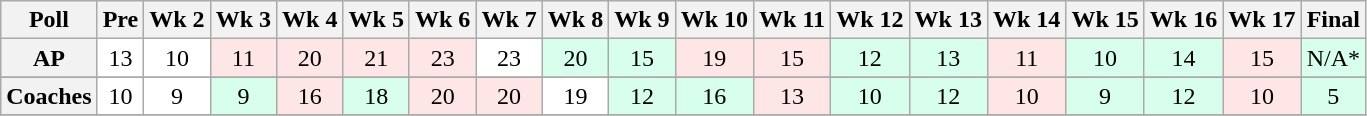<table class="wikitable" style="white-space:nowrap;text-align:center;">
<tr>
<th>Poll</th>
<th>Pre</th>
<th>Wk 2</th>
<th>Wk 3</th>
<th>Wk 4</th>
<th>Wk 5</th>
<th>Wk 6</th>
<th>Wk 7</th>
<th>Wk 8</th>
<th>Wk 9</th>
<th>Wk 10</th>
<th>Wk 11</th>
<th>Wk 12</th>
<th>Wk 13</th>
<th>Wk 14</th>
<th>Wk 15</th>
<th>Wk 16</th>
<th>Wk 17</th>
<th>Final</th>
</tr>
<tr>
<th>AP</th>
<td style="background:#FFF;">13</td>
<td style="background:#FFF;">10</td>
<td style="background:#FFE6E6;">11</td>
<td style="background:#FFE6E6;">20</td>
<td style="background:#FFE6E6;">21</td>
<td style="background:#FFE6E6;">23</td>
<td style="background:#FFF;">23</td>
<td style="background:#D8FFEB;">20</td>
<td style="background:#D8FFEB;">15</td>
<td style="background:#FFE6E6;">19</td>
<td style="background:#FFE6E6;">15</td>
<td style="background:#D8FFEB;">12</td>
<td style="background:#D8FFEB;">13</td>
<td style="background:#FFE6E6;">11</td>
<td style="background:#D8FFEB;">10</td>
<td style="background:#D8FFEB;">14</td>
<td style="background:#FFE6E6;">15</td>
<td style="background:#D8FFEB;">N/A*</td>
</tr>
<tr>
</tr>
<tr>
<th>Coaches</th>
<td style="background:#FFF;">10</td>
<td style="background:#FFF;">9</td>
<td style="background:#D8FFEB;">9</td>
<td style="background:#FFE6E6;">16</td>
<td style="background:#D8FFEB;">18</td>
<td style="background:#FFE6E6;">20</td>
<td style="background:#FFE6E6;">20</td>
<td style="background:#FFF;">19</td>
<td style="background:#D8FFEB;">12</td>
<td style="background:#D8FFEB;">16</td>
<td style="background:#FFE6E6;">13</td>
<td style="background:#D8FFEB;">10</td>
<td style="background:#D8FFEB;">12</td>
<td style="background:#FFE6E6;">10</td>
<td style="background:#D8FFEB;">9</td>
<td style="background:#D8FFEB;">12</td>
<td style="background:#FFE6E6;">10</td>
<td style="background:#D8FFEB;">5</td>
</tr>
<tr>
</tr>
</table>
